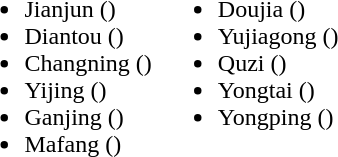<table>
<tr>
<td valign="top"><br><ul><li>Jianjun ()</li><li>Diantou ()</li><li>Changning ()</li><li>Yijing ()</li><li>Ganjing ()</li><li>Mafang ()</li></ul></td>
<td valign="top"><br><ul><li>Doujia ()</li><li>Yujiagong ()</li><li>Quzi ()</li><li>Yongtai ()</li><li>Yongping ()</li></ul></td>
</tr>
</table>
